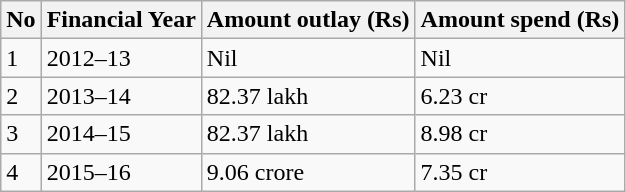<table class="wikitable sortable">
<tr>
<th>No</th>
<th>Financial Year</th>
<th>Amount outlay (Rs)</th>
<th>Amount spend (Rs)</th>
</tr>
<tr>
<td>1</td>
<td>2012–13</td>
<td>Nil</td>
<td>Nil</td>
</tr>
<tr>
<td>2</td>
<td>2013–14</td>
<td>82.37 lakh</td>
<td>6.23 cr</td>
</tr>
<tr>
<td>3</td>
<td>2014–15</td>
<td>82.37 lakh</td>
<td>8.98 cr</td>
</tr>
<tr>
<td>4</td>
<td>2015–16</td>
<td>9.06 crore</td>
<td>7.35 cr</td>
</tr>
</table>
